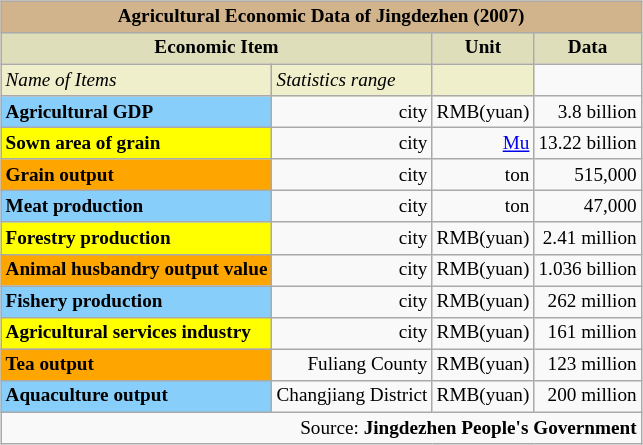<table class="wikitable"  style="float:left; text-align:right; font-size:80%; margin:1em;">
<tr>
<td colspan="5"  style="background:tan; text-align:center;"><strong>Agricultural Economic Data of Jingdezhen (2007)</strong></td>
</tr>
<tr style="text-align:center; background:#dedebb;">
<td colspan="2"><strong>Economic Item</strong></td>
<td><strong>Unit</strong></td>
<td colspan="2"><strong>Data</strong></td>
</tr>
<tr style="background:#efefcc;">
<td style="text-align:left;"><em>Name of Items</em></td>
<td align="left"><em>Statistics range</em></td>
<td></td>
</tr>
<tr>
<td style="background:lightskyblue; text-align:left;"><strong>Agricultural GDP</strong></td>
<td>city</td>
<td>RMB(yuan)</td>
<td>3.8 billion</td>
</tr>
<tr>
<td style="background:yellow; text-align:left;"><strong>Sown area of grain </strong></td>
<td>city</td>
<td><a href='#'>Mu</a></td>
<td>13.22 billion</td>
</tr>
<tr>
<td style="background:orange; text-align:left;"><strong>Grain output</strong></td>
<td>city</td>
<td>ton</td>
<td>515,000</td>
</tr>
<tr>
<td style="background:lightskyblue; text-align:left;"><strong>Meat production</strong></td>
<td>city</td>
<td>ton</td>
<td>47,000</td>
</tr>
<tr>
<td style="background:yellow; text-align:left;"><strong>Forestry production</strong></td>
<td>city</td>
<td>RMB(yuan)</td>
<td>2.41 million</td>
</tr>
<tr>
<td style="background:orange; text-align:left;"><strong>Animal husbandry output value</strong></td>
<td>city</td>
<td>RMB(yuan)</td>
<td>1.036 billion</td>
</tr>
<tr>
<td style="background:lightskyblue; text-align:left;"><strong>Fishery production</strong></td>
<td>city</td>
<td>RMB(yuan)</td>
<td>262 million</td>
</tr>
<tr>
<td style="background:yellow; text-align:left;"><strong>Agricultural services industry</strong></td>
<td>city</td>
<td>RMB(yuan)</td>
<td>161 million</td>
</tr>
<tr>
<td style="background:orange; text-align:left;"><strong>Tea output</strong></td>
<td>Fuliang County</td>
<td>RMB(yuan)</td>
<td>123 million</td>
</tr>
<tr>
<td style="background:lightskyblue; text-align:left;"><strong>Aquaculture output</strong></td>
<td>Changjiang District</td>
<td>RMB(yuan)</td>
<td>200 million</td>
</tr>
<tr>
<td colspan="5">Source: <strong>Jingdezhen People's Government</strong></td>
</tr>
</table>
